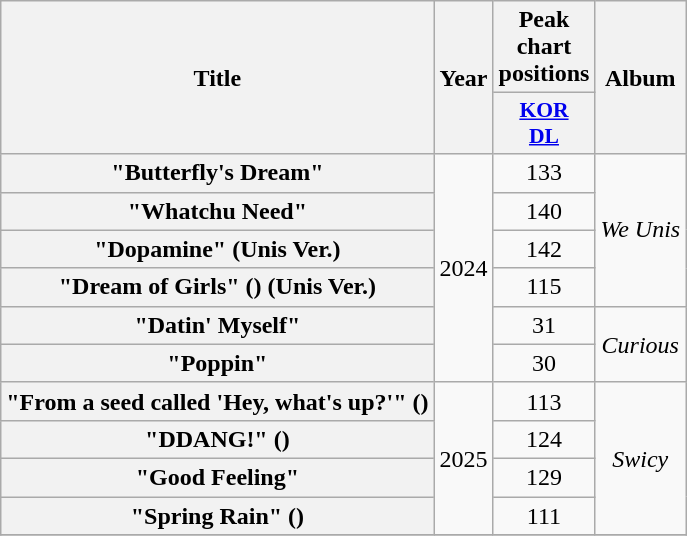<table class="wikitable plainrowheaders" style="text-align:center">
<tr>
<th scope="col" rowspan="2">Title</th>
<th scope="col" rowspan="2">Year</th>
<th scope="col">Peak chart<br>positions</th>
<th scope="col" rowspan="2">Album</th>
</tr>
<tr>
<th scope="col" style="font-size:90%; width:2.5em"><a href='#'>KOR<br>DL</a><br></th>
</tr>
<tr>
<th scope="row">"Butterfly's Dream"</th>
<td rowspan="6">2024</td>
<td>133</td>
<td rowspan="4"><em>We Unis</em></td>
</tr>
<tr>
<th scope="row">"Whatchu Need"</th>
<td>140</td>
</tr>
<tr>
<th scope="row">"Dopamine" (Unis Ver.)</th>
<td>142</td>
</tr>
<tr>
<th scope="row">"Dream of Girls" () (Unis Ver.)</th>
<td>115</td>
</tr>
<tr>
<th scope="row">"Datin' Myself"</th>
<td>31</td>
<td rowspan="2"><em>Curious</em></td>
</tr>
<tr>
<th scope="row">"Poppin"</th>
<td>30</td>
</tr>
<tr>
<th scope="row">"From a seed called 'Hey, what's up?'" ()</th>
<td rowspan="4">2025</td>
<td>113</td>
<td rowspan="4"><em>Swicy</em></td>
</tr>
<tr>
<th scope="row">"DDANG!" ()</th>
<td>124</td>
</tr>
<tr>
<th scope="row">"Good Feeling"</th>
<td>129</td>
</tr>
<tr>
<th scope="row">"Spring Rain" ()</th>
<td>111</td>
</tr>
<tr>
</tr>
</table>
